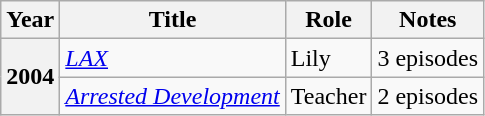<table class="wikitable">
<tr>
<th scope=col>Year</th>
<th scope=col>Title</th>
<th scope=col>Role</th>
<th scope=col>Notes</th>
</tr>
<tr>
<th scope=rowgroup rowspan=2>2004</th>
<td><em><a href='#'>LAX</a></em></td>
<td>Lily</td>
<td>3 episodes</td>
</tr>
<tr>
<td><em><a href='#'>Arrested Development</a></em></td>
<td>Teacher</td>
<td>2 episodes</td>
</tr>
</table>
